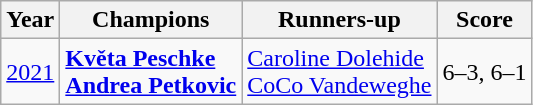<table class="wikitable">
<tr>
<th>Year</th>
<th>Champions</th>
<th>Runners-up</th>
<th>Score</th>
</tr>
<tr>
<td><a href='#'>2021</a></td>
<td> <strong><a href='#'>Květa Peschke</a></strong> <br>  <strong><a href='#'>Andrea Petkovic</a></strong></td>
<td> <a href='#'>Caroline Dolehide</a> <br>  <a href='#'>CoCo Vandeweghe</a></td>
<td>6–3, 6–1 </td>
</tr>
</table>
